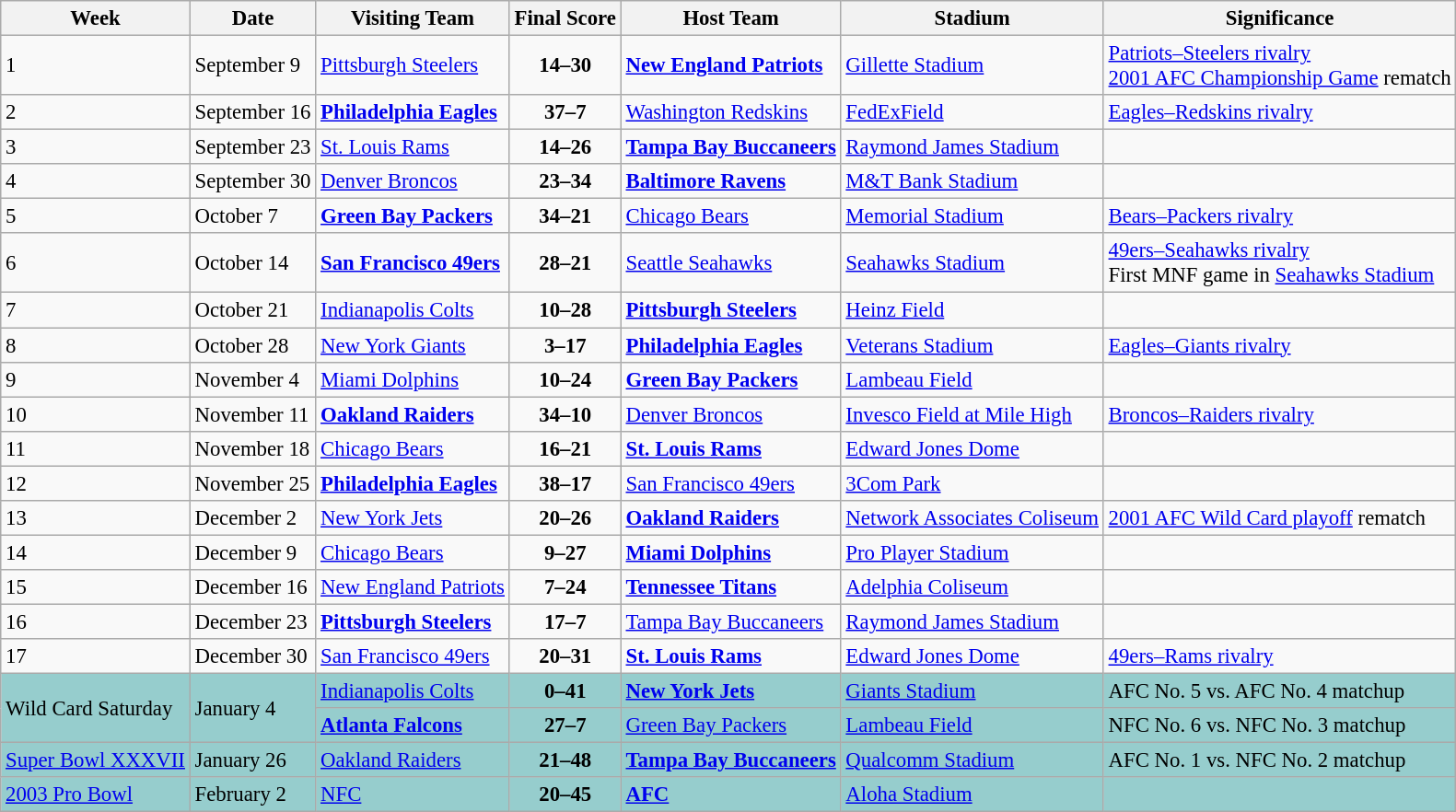<table class="wikitable" style="font-size: 95%;">
<tr>
<th>Week</th>
<th>Date</th>
<th>Visiting Team</th>
<th>Final Score</th>
<th>Host Team</th>
<th>Stadium</th>
<th>Significance</th>
</tr>
<tr>
<td>1</td>
<td>September 9</td>
<td><a href='#'>Pittsburgh Steelers</a></td>
<td align="center"><strong>14–30</strong></td>
<td><strong><a href='#'>New England Patriots</a></strong></td>
<td><a href='#'>Gillette Stadium</a></td>
<td><a href='#'>Patriots–Steelers rivalry</a><br><a href='#'>2001 AFC Championship Game</a> rematch</td>
</tr>
<tr>
<td>2</td>
<td>September 16</td>
<td><strong><a href='#'>Philadelphia Eagles</a></strong></td>
<td align="center"><strong>37–7</strong></td>
<td><a href='#'>Washington Redskins</a></td>
<td><a href='#'>FedExField</a></td>
<td><a href='#'>Eagles–Redskins rivalry</a></td>
</tr>
<tr>
<td>3</td>
<td>September 23</td>
<td><a href='#'>St. Louis Rams</a></td>
<td align="center"><strong>14–26</strong></td>
<td><strong><a href='#'>Tampa Bay Buccaneers</a></strong></td>
<td><a href='#'>Raymond James Stadium</a></td>
<td></td>
</tr>
<tr>
<td>4</td>
<td>September 30</td>
<td><a href='#'>Denver Broncos</a></td>
<td align="center"><strong>23–34</strong></td>
<td><strong><a href='#'>Baltimore Ravens</a></strong></td>
<td><a href='#'>M&T Bank Stadium</a></td>
<td></td>
</tr>
<tr>
<td>5</td>
<td>October 7</td>
<td><strong><a href='#'>Green Bay Packers</a></strong></td>
<td align="center"><strong>34–21</strong></td>
<td><a href='#'>Chicago Bears</a></td>
<td><a href='#'>Memorial Stadium</a></td>
<td><a href='#'>Bears–Packers rivalry</a></td>
</tr>
<tr>
<td>6</td>
<td>October 14</td>
<td><strong><a href='#'>San Francisco 49ers</a></strong></td>
<td align="center"><strong>28–21</strong></td>
<td><a href='#'>Seattle Seahawks</a></td>
<td><a href='#'>Seahawks Stadium</a></td>
<td><a href='#'>49ers–Seahawks rivalry</a><br>First MNF game in <a href='#'>Seahawks Stadium</a></td>
</tr>
<tr>
<td>7</td>
<td>October 21</td>
<td><a href='#'>Indianapolis Colts</a></td>
<td align="center"><strong>10–28</strong></td>
<td><strong><a href='#'>Pittsburgh Steelers</a></strong></td>
<td><a href='#'>Heinz Field</a></td>
<td></td>
</tr>
<tr>
<td>8</td>
<td>October 28</td>
<td><a href='#'>New York Giants</a></td>
<td align="center"><strong>3–17</strong></td>
<td><strong><a href='#'>Philadelphia Eagles</a></strong></td>
<td><a href='#'>Veterans Stadium</a></td>
<td><a href='#'>Eagles–Giants rivalry</a></td>
</tr>
<tr>
<td>9</td>
<td>November 4</td>
<td><a href='#'>Miami Dolphins</a></td>
<td align="center"><strong>10–24</strong></td>
<td><strong><a href='#'>Green Bay Packers</a></strong></td>
<td><a href='#'>Lambeau Field</a></td>
<td></td>
</tr>
<tr>
<td>10</td>
<td>November 11</td>
<td><strong><a href='#'>Oakland Raiders</a></strong></td>
<td align="center"><strong>34–10</strong></td>
<td><a href='#'>Denver Broncos</a></td>
<td><a href='#'>Invesco Field at Mile High</a></td>
<td><a href='#'>Broncos–Raiders rivalry</a></td>
</tr>
<tr>
<td>11</td>
<td>November 18</td>
<td><a href='#'>Chicago Bears</a></td>
<td align="center"><strong>16–21</strong></td>
<td><strong><a href='#'>St. Louis Rams</a></strong></td>
<td><a href='#'>Edward Jones Dome</a></td>
<td></td>
</tr>
<tr>
<td>12</td>
<td>November 25</td>
<td><strong><a href='#'>Philadelphia Eagles</a></strong></td>
<td align="center"><strong>38–17</strong></td>
<td><a href='#'>San Francisco 49ers</a></td>
<td><a href='#'>3Com Park</a></td>
<td></td>
</tr>
<tr>
<td>13</td>
<td>December 2</td>
<td><a href='#'>New York Jets</a></td>
<td align="center"><strong>20–26</strong></td>
<td><strong><a href='#'>Oakland Raiders</a></strong></td>
<td><a href='#'>Network Associates Coliseum</a></td>
<td><a href='#'>2001 AFC Wild Card playoff</a> rematch</td>
</tr>
<tr>
<td>14</td>
<td>December 9</td>
<td><a href='#'>Chicago Bears</a></td>
<td align="center"><strong>9–27</strong></td>
<td><strong><a href='#'>Miami Dolphins</a></strong></td>
<td><a href='#'>Pro Player Stadium</a></td>
<td></td>
</tr>
<tr>
<td>15</td>
<td>December 16</td>
<td><a href='#'>New England Patriots</a></td>
<td align="center"><strong>7–24</strong></td>
<td><strong><a href='#'>Tennessee Titans</a></strong></td>
<td><a href='#'>Adelphia Coliseum</a></td>
<td></td>
</tr>
<tr>
<td>16</td>
<td>December 23</td>
<td><strong><a href='#'>Pittsburgh Steelers</a></strong></td>
<td align="center"><strong>17–7</strong></td>
<td><a href='#'>Tampa Bay Buccaneers</a></td>
<td><a href='#'>Raymond James Stadium</a></td>
<td></td>
</tr>
<tr>
<td>17</td>
<td>December 30</td>
<td><a href='#'>San Francisco 49ers</a></td>
<td align="center"><strong>20–31</strong></td>
<td><strong><a href='#'>St. Louis Rams</a></strong></td>
<td><a href='#'>Edward Jones Dome</a></td>
<td><a href='#'>49ers–Rams rivalry</a></td>
</tr>
<tr bgcolor="#96CDCD">
<td rowspan="2">Wild Card Saturday</td>
<td rowspan="2">January 4</td>
<td><a href='#'>Indianapolis Colts</a></td>
<td align="center"><strong>0–41</strong></td>
<td><strong><a href='#'>New York Jets</a></strong></td>
<td><a href='#'>Giants Stadium</a></td>
<td>AFC No. 5 vs. AFC No. 4 matchup</td>
</tr>
<tr bgcolor="#96CDCD">
<td><strong><a href='#'>Atlanta Falcons</a></strong></td>
<td align="center"><strong>27–7</strong></td>
<td><a href='#'>Green Bay Packers</a></td>
<td><a href='#'>Lambeau Field</a></td>
<td>NFC No. 6 vs. NFC No. 3 matchup</td>
</tr>
<tr bgcolor="#96CDCD">
<td><a href='#'>Super Bowl XXXVII</a></td>
<td>January 26</td>
<td><a href='#'>Oakland Raiders</a></td>
<td align="center"><strong>21–48</strong></td>
<td><strong><a href='#'>Tampa Bay Buccaneers</a></strong></td>
<td><a href='#'>Qualcomm Stadium</a></td>
<td>AFC No. 1 vs. NFC No. 2 matchup</td>
</tr>
<tr bgcolor="#96CDCD">
<td><a href='#'>2003 Pro Bowl</a></td>
<td>February 2</td>
<td><a href='#'>NFC</a></td>
<td align="center"><strong>20–45</strong></td>
<td><strong><a href='#'>AFC</a></strong></td>
<td><a href='#'>Aloha Stadium</a></td>
<td></td>
</tr>
</table>
